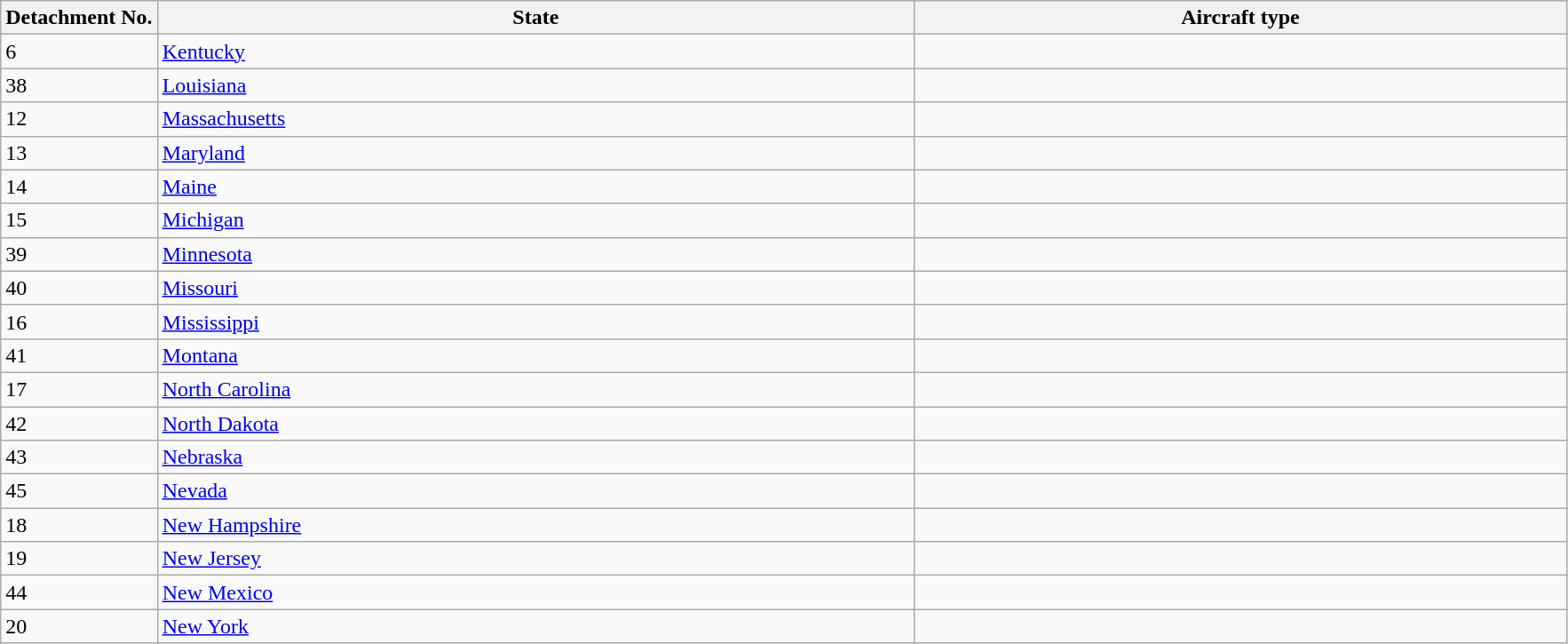<table class="wikitable">
<tr>
<th style="width: 10%;">Detachment No.</th>
<th>State</th>
<th>Aircraft type</th>
</tr>
<tr>
<td>6</td>
<td><a href='#'>Kentucky</a></td>
<td></td>
</tr>
<tr>
<td>38</td>
<td><a href='#'>Louisiana</a></td>
<td></td>
</tr>
<tr>
<td>12</td>
<td><a href='#'>Massachusetts</a></td>
<td></td>
</tr>
<tr>
<td>13</td>
<td><a href='#'>Maryland</a></td>
<td></td>
</tr>
<tr>
<td>14</td>
<td><a href='#'>Maine</a></td>
<td></td>
</tr>
<tr>
<td>15</td>
<td><a href='#'>Michigan</a></td>
<td></td>
</tr>
<tr>
<td>39</td>
<td><a href='#'>Minnesota</a></td>
<td></td>
</tr>
<tr>
<td>40</td>
<td><a href='#'>Missouri</a></td>
<td></td>
</tr>
<tr>
<td>16</td>
<td><a href='#'>Mississippi</a></td>
<td></td>
</tr>
<tr>
<td>41</td>
<td><a href='#'>Montana</a></td>
<td></td>
</tr>
<tr>
<td>17</td>
<td><a href='#'>North Carolina</a></td>
<td></td>
</tr>
<tr>
<td>42</td>
<td><a href='#'>North Dakota</a></td>
<td></td>
</tr>
<tr>
<td>43</td>
<td><a href='#'>Nebraska</a></td>
<td></td>
</tr>
<tr>
<td>45</td>
<td><a href='#'>Nevada</a></td>
<td></td>
</tr>
<tr>
<td>18</td>
<td><a href='#'>New Hampshire</a></td>
<td></td>
</tr>
<tr>
<td>19</td>
<td><a href='#'>New Jersey</a></td>
<td></td>
</tr>
<tr>
<td>44</td>
<td><a href='#'>New Mexico</a></td>
<td></td>
</tr>
<tr>
<td>20</td>
<td><a href='#'>New York</a></td>
<td></td>
</tr>
</table>
